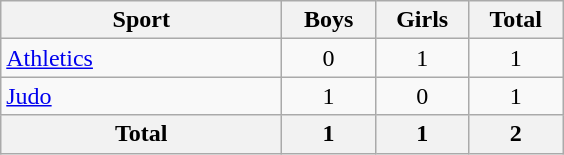<table class="wikitable sortable" style="text-align:center;">
<tr>
<th width=180>Sport</th>
<th width=55>Boys</th>
<th width=55>Girls</th>
<th width=55>Total</th>
</tr>
<tr>
<td align=left><a href='#'>Athletics</a></td>
<td>0</td>
<td>1</td>
<td>1</td>
</tr>
<tr>
<td align=left><a href='#'>Judo</a></td>
<td>1</td>
<td>0</td>
<td>1</td>
</tr>
<tr class="sortbottom">
<th>Total</th>
<th>1</th>
<th>1</th>
<th>2</th>
</tr>
</table>
